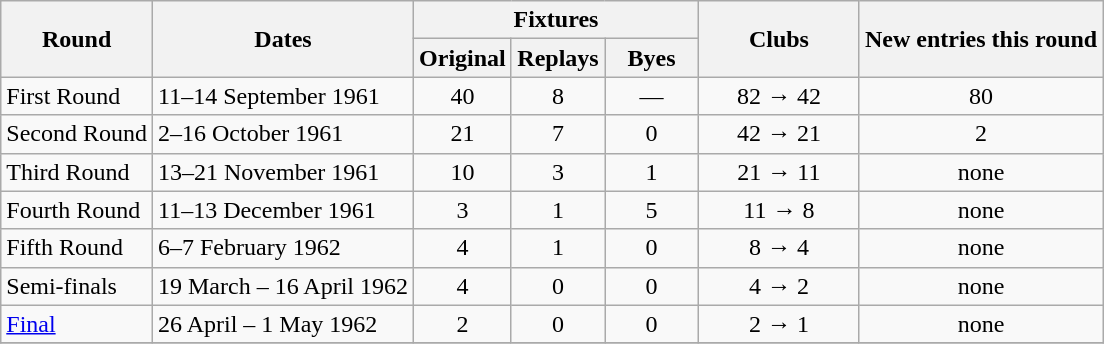<table class="wikitable" style="text-align:center">
<tr>
<th rowspan=2>Round</th>
<th rowspan=2>Dates</th>
<th colspan=3>Fixtures</th>
<th rowspan=2 width=100>Clubs</th>
<th rowspan=2>New entries this round</th>
</tr>
<tr>
<th width=55>Original</th>
<th width=55>Replays</th>
<th width=55>Byes</th>
</tr>
<tr>
<td align=left>First Round</td>
<td align=left>11–14 September 1961</td>
<td>40</td>
<td>8</td>
<td>—</td>
<td>82 → 42</td>
<td>80</td>
</tr>
<tr>
<td align=left>Second Round</td>
<td align=left>2–16 October 1961</td>
<td>21</td>
<td>7</td>
<td>0</td>
<td>42 → 21</td>
<td>2<br></td>
</tr>
<tr>
<td align=left>Third Round</td>
<td align=left>13–21 November 1961</td>
<td>10</td>
<td>3</td>
<td>1</td>
<td>21 → 11</td>
<td>none</td>
</tr>
<tr>
<td align=left>Fourth Round</td>
<td align=left>11–13 December 1961</td>
<td>3</td>
<td>1</td>
<td>5</td>
<td>11 → 8</td>
<td>none</td>
</tr>
<tr>
<td align=left>Fifth Round</td>
<td align=left>6–7 February 1962</td>
<td>4</td>
<td>1</td>
<td>0</td>
<td>8 → 4</td>
<td>none</td>
</tr>
<tr>
<td align=left>Semi-finals</td>
<td align=left>19 March – 16 April 1962</td>
<td>4</td>
<td>0</td>
<td>0</td>
<td>4 → 2</td>
<td>none</td>
</tr>
<tr>
<td align=left><a href='#'>Final</a></td>
<td align=left>26 April – 1 May 1962</td>
<td>2</td>
<td>0</td>
<td>0</td>
<td>2 → 1</td>
<td>none</td>
</tr>
<tr>
</tr>
</table>
